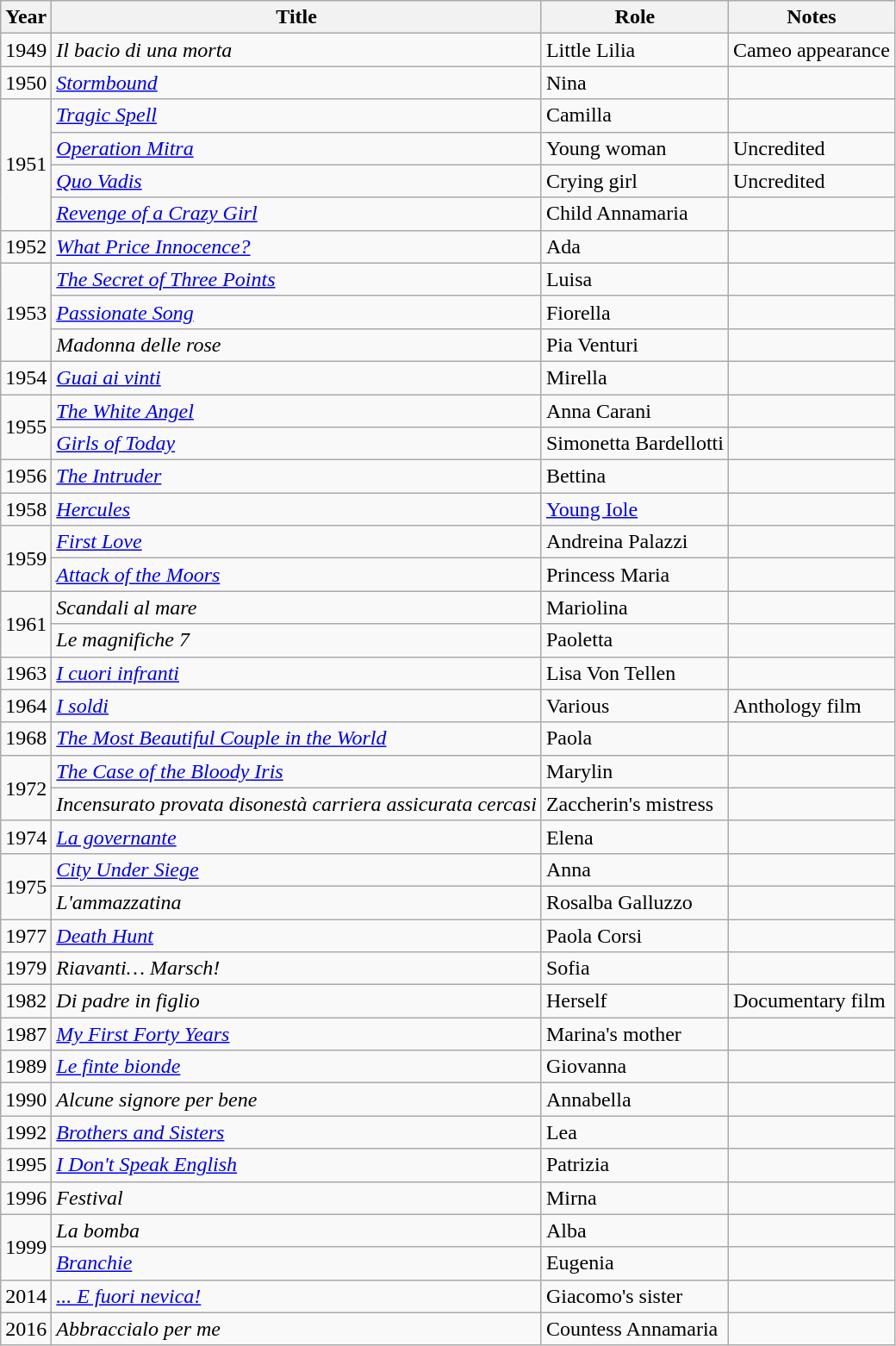<table class="wikitable plainrowheaders sortable">
<tr>
<th scope="col">Year</th>
<th scope="col">Title</th>
<th scope="col">Role</th>
<th scope="col" class="unsortable">Notes</th>
</tr>
<tr>
<td>1949</td>
<td><em>Il bacio di una morta</em></td>
<td>Little Lilia</td>
<td>Cameo appearance</td>
</tr>
<tr>
<td>1950</td>
<td><em><a href='#'>Stormbound</a></em></td>
<td>Nina</td>
<td></td>
</tr>
<tr>
<td rowspan="4">1951</td>
<td><em><a href='#'>Tragic Spell</a></em></td>
<td>Camilla</td>
<td></td>
</tr>
<tr>
<td><em><a href='#'>Operation Mitra</a></em></td>
<td>Young woman</td>
<td>Uncredited</td>
</tr>
<tr>
<td><em><a href='#'>Quo Vadis</a></em></td>
<td>Crying girl</td>
<td>Uncredited</td>
</tr>
<tr>
<td><em><a href='#'>Revenge of a Crazy Girl</a></em></td>
<td>Child Annamaria</td>
<td></td>
</tr>
<tr>
<td>1952</td>
<td><em><a href='#'>What Price Innocence?</a></em></td>
<td>Ada</td>
<td></td>
</tr>
<tr>
<td rowspan="3">1953</td>
<td><em><a href='#'>The Secret of Three Points</a></em></td>
<td>Luisa</td>
<td></td>
</tr>
<tr>
<td><em><a href='#'>Passionate Song</a></em></td>
<td>Fiorella</td>
<td></td>
</tr>
<tr>
<td><em>Madonna delle rose</em></td>
<td>Pia Venturi</td>
<td></td>
</tr>
<tr>
<td>1954</td>
<td><em><a href='#'>Guai ai vinti</a></em></td>
<td>Mirella</td>
<td></td>
</tr>
<tr>
<td rowspan="2">1955</td>
<td><em><a href='#'>The White Angel</a></em></td>
<td>Anna Carani</td>
<td></td>
</tr>
<tr>
<td><em><a href='#'>Girls of Today</a></em></td>
<td>Simonetta Bardellotti</td>
<td></td>
</tr>
<tr>
<td>1956</td>
<td><em><a href='#'>The Intruder</a></em></td>
<td>Bettina</td>
<td></td>
</tr>
<tr>
<td>1958</td>
<td><em><a href='#'>Hercules</a></em></td>
<td><a href='#'>Young Iole</a></td>
<td></td>
</tr>
<tr>
<td rowspan="2">1959</td>
<td><em><a href='#'>First Love</a></em></td>
<td>Andreina Palazzi</td>
<td></td>
</tr>
<tr>
<td><em><a href='#'>Attack of the Moors</a></em></td>
<td>Princess Maria</td>
<td></td>
</tr>
<tr>
<td rowspan="2">1961</td>
<td><em>Scandali al mare</em></td>
<td>Mariolina</td>
<td></td>
</tr>
<tr>
<td><em>Le magnifiche 7</em></td>
<td>Paoletta</td>
<td></td>
</tr>
<tr>
<td>1963</td>
<td><em><a href='#'>I cuori infranti</a></em></td>
<td>Lisa Von Tellen</td>
<td></td>
</tr>
<tr>
<td>1964</td>
<td><em><a href='#'>I soldi</a></em></td>
<td>Various</td>
<td>Anthology film</td>
</tr>
<tr>
<td>1968</td>
<td><em><a href='#'>The Most Beautiful Couple in the World</a></em></td>
<td>Paola</td>
<td></td>
</tr>
<tr>
<td rowspan="2">1972</td>
<td><em><a href='#'>The Case of the Bloody Iris</a></em></td>
<td>Marylin</td>
<td></td>
</tr>
<tr>
<td><em>Incensurato provata disonestà carriera assicurata cercasi</em></td>
<td>Zaccherin's mistress</td>
<td></td>
</tr>
<tr>
<td>1974</td>
<td><em><a href='#'>La governante</a></em></td>
<td>Elena</td>
<td></td>
</tr>
<tr>
<td rowspan="2">1975</td>
<td><em><a href='#'>City Under Siege</a></em></td>
<td>Anna</td>
<td></td>
</tr>
<tr>
<td><em>L'ammazzatina</em></td>
<td>Rosalba Galluzzo</td>
<td></td>
</tr>
<tr>
<td>1977</td>
<td><em><a href='#'>Death Hunt</a></em></td>
<td>Paola Corsi</td>
<td></td>
</tr>
<tr>
<td>1979</td>
<td><em>Riavanti… Marsch!</em></td>
<td>Sofia</td>
<td></td>
</tr>
<tr>
<td>1982</td>
<td><em>Di padre in figlio</em></td>
<td>Herself</td>
<td>Documentary film</td>
</tr>
<tr>
<td>1987</td>
<td><em><a href='#'>My First Forty Years</a></em></td>
<td>Marina's mother</td>
<td></td>
</tr>
<tr>
<td>1989</td>
<td><em><a href='#'>Le finte bionde</a></em></td>
<td>Giovanna</td>
<td></td>
</tr>
<tr>
<td>1990</td>
<td><em>Alcune signore per bene</em></td>
<td>Annabella</td>
<td></td>
</tr>
<tr>
<td>1992</td>
<td><em><a href='#'>Brothers and Sisters</a></em></td>
<td>Lea</td>
<td></td>
</tr>
<tr>
<td>1995</td>
<td><em><a href='#'>I Don't Speak English</a></em></td>
<td>Patrizia</td>
<td></td>
</tr>
<tr>
<td>1996</td>
<td><em>Festival</em></td>
<td>Mirna</td>
<td></td>
</tr>
<tr>
<td rowspan="2">1999</td>
<td><em>La bomba</em></td>
<td>Alba</td>
<td></td>
</tr>
<tr>
<td><em><a href='#'>Branchie</a></em></td>
<td>Eugenia</td>
<td></td>
</tr>
<tr>
<td>2014</td>
<td><em><a href='#'>... E fuori nevica!</a></em></td>
<td>Giacomo's sister</td>
<td></td>
</tr>
<tr>
<td>2016</td>
<td><em>Abbraccialo per me</em></td>
<td>Countess Annamaria</td>
<td></td>
</tr>
</table>
